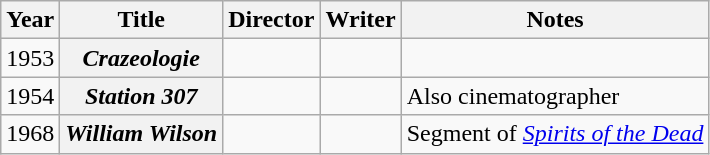<table class="wikitable plainrowheaders" style="margin-right: 0;">
<tr>
<th>Year</th>
<th>Title</th>
<th scope="col">Director</th>
<th scope="col">Writer</th>
<th>Notes</th>
</tr>
<tr>
<td>1953</td>
<th scope="row"><em>Crazeologie</em></th>
<td></td>
<td></td>
<td></td>
</tr>
<tr>
<td>1954</td>
<th scope="row"><em>Station 307</em></th>
<td></td>
<td></td>
<td>Also cinematographer</td>
</tr>
<tr>
<td>1968</td>
<th scope="row"><em>William Wilson</em></th>
<td></td>
<td></td>
<td>Segment of <em><a href='#'>Spirits of the Dead</a></em></td>
</tr>
</table>
